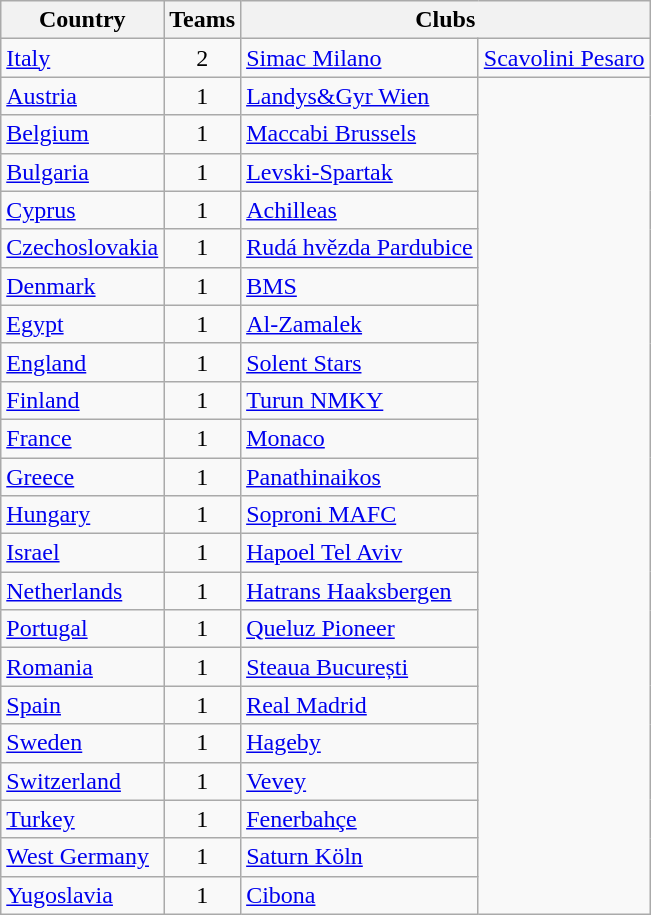<table class="wikitable" style="margin-left:0.5em;">
<tr>
<th>Country</th>
<th>Teams</th>
<th colspan=5>Clubs</th>
</tr>
<tr>
<td> <a href='#'>Italy</a></td>
<td align=center>2</td>
<td><a href='#'>Simac Milano</a></td>
<td><a href='#'>Scavolini Pesaro</a></td>
</tr>
<tr>
<td> <a href='#'>Austria</a></td>
<td align=center>1</td>
<td><a href='#'>Landys&Gyr Wien</a></td>
</tr>
<tr>
<td> <a href='#'>Belgium</a></td>
<td align=center>1</td>
<td><a href='#'>Maccabi Brussels</a></td>
</tr>
<tr>
<td> <a href='#'>Bulgaria</a></td>
<td align=center>1</td>
<td><a href='#'>Levski-Spartak</a></td>
</tr>
<tr>
<td> <a href='#'>Cyprus</a></td>
<td align=center>1</td>
<td><a href='#'>Achilleas</a></td>
</tr>
<tr>
<td> <a href='#'>Czechoslovakia</a></td>
<td align=center>1</td>
<td><a href='#'>Rudá hvězda Pardubice</a></td>
</tr>
<tr>
<td> <a href='#'>Denmark</a></td>
<td align=center>1</td>
<td><a href='#'>BMS</a></td>
</tr>
<tr>
<td> <a href='#'>Egypt</a></td>
<td align=center>1</td>
<td><a href='#'>Al-Zamalek</a></td>
</tr>
<tr>
<td> <a href='#'>England</a></td>
<td align=center>1</td>
<td><a href='#'>Solent Stars</a></td>
</tr>
<tr>
<td> <a href='#'>Finland</a></td>
<td align=center>1</td>
<td><a href='#'>Turun NMKY</a></td>
</tr>
<tr>
<td> <a href='#'>France</a></td>
<td align=center>1</td>
<td><a href='#'>Monaco</a></td>
</tr>
<tr>
<td> <a href='#'>Greece</a></td>
<td align=center>1</td>
<td><a href='#'>Panathinaikos</a></td>
</tr>
<tr>
<td> <a href='#'>Hungary</a></td>
<td align=center>1</td>
<td><a href='#'>Soproni MAFC</a></td>
</tr>
<tr>
<td> <a href='#'>Israel</a></td>
<td align=center>1</td>
<td><a href='#'>Hapoel Tel Aviv</a></td>
</tr>
<tr>
<td> <a href='#'>Netherlands</a></td>
<td align=center>1</td>
<td><a href='#'>Hatrans Haaksbergen</a></td>
</tr>
<tr>
<td> <a href='#'>Portugal</a></td>
<td align=center>1</td>
<td><a href='#'>Queluz Pioneer</a></td>
</tr>
<tr>
<td> <a href='#'>Romania</a></td>
<td align=center>1</td>
<td><a href='#'>Steaua București</a></td>
</tr>
<tr>
<td> <a href='#'>Spain</a></td>
<td align=center>1</td>
<td><a href='#'>Real Madrid</a></td>
</tr>
<tr>
<td> <a href='#'>Sweden</a></td>
<td align=center>1</td>
<td><a href='#'>Hageby</a></td>
</tr>
<tr>
<td> <a href='#'>Switzerland</a></td>
<td align=center>1</td>
<td><a href='#'>Vevey</a></td>
</tr>
<tr>
<td> <a href='#'>Turkey</a></td>
<td align=center>1</td>
<td><a href='#'>Fenerbahçe</a></td>
</tr>
<tr>
<td> <a href='#'>West Germany</a></td>
<td align=center>1</td>
<td><a href='#'>Saturn Köln</a></td>
</tr>
<tr>
<td> <a href='#'>Yugoslavia</a></td>
<td align=center>1</td>
<td><a href='#'>Cibona</a></td>
</tr>
</table>
